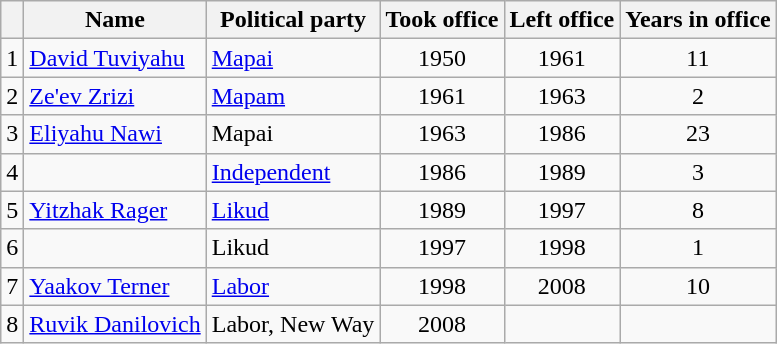<table class="sortable wikitable">
<tr>
<th></th>
<th>Name</th>
<th>Political party</th>
<th>Took office</th>
<th>Left office</th>
<th>Years in office</th>
</tr>
<tr>
<td>1</td>
<td><a href='#'>David Tuviyahu</a></td>
<td><a href='#'>Mapai</a></td>
<td align=center>1950</td>
<td align=center>1961</td>
<td align=center>11</td>
</tr>
<tr>
<td>2</td>
<td><a href='#'>Ze'ev Zrizi</a></td>
<td><a href='#'>Mapam</a></td>
<td align=center>1961</td>
<td align=center>1963</td>
<td align=center>2</td>
</tr>
<tr>
<td>3</td>
<td><a href='#'>Eliyahu Nawi</a></td>
<td>Mapai</td>
<td align=center>1963</td>
<td align=center>1986</td>
<td align=center>23</td>
</tr>
<tr>
<td>4</td>
<td></td>
<td><a href='#'>Independent</a></td>
<td align=center>1986</td>
<td align=center>1989</td>
<td align=center>3</td>
</tr>
<tr>
<td>5</td>
<td><a href='#'>Yitzhak Rager</a></td>
<td><a href='#'>Likud</a></td>
<td align=center>1989</td>
<td align=center>1997</td>
<td align=center>8</td>
</tr>
<tr>
<td>6</td>
<td></td>
<td>Likud</td>
<td align=center>1997</td>
<td align=center>1998</td>
<td align=center>1</td>
</tr>
<tr>
<td>7</td>
<td><a href='#'>Yaakov Terner</a></td>
<td><a href='#'>Labor</a></td>
<td align=center>1998</td>
<td align=center>2008</td>
<td align=center>10</td>
</tr>
<tr>
<td>8</td>
<td><a href='#'>Ruvik Danilovich</a></td>
<td>Labor, New Way</td>
<td align=center>2008</td>
<td align=center></td>
<td align=center></td>
</tr>
</table>
